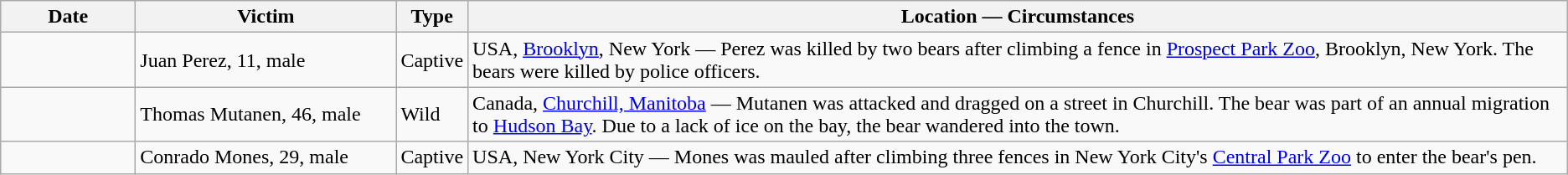<table class="wikitable sortable">
<tr>
<th style="width:100px;">Date</th>
<th style="width:200px;" class="unsortable">Victim</th>
<th class="unsortable">Type</th>
<th class=unsortable>Location — Circumstances</th>
</tr>
<tr>
<td></td>
<td>Juan Perez, 11, male</td>
<td>Captive</td>
<td>USA, <a href='#'>Brooklyn</a>, New York — Perez was killed by two bears after climbing a fence in <a href='#'>Prospect Park Zoo</a>, Brooklyn, New York. The bears were killed by police officers.</td>
</tr>
<tr>
<td></td>
<td>Thomas Mutanen, 46, male</td>
<td>Wild</td>
<td>Canada, <a href='#'>Churchill, Manitoba</a> — Mutanen was attacked and dragged on a street in Churchill. The bear was part of an annual migration to <a href='#'>Hudson Bay</a>. Due to a lack of ice on the bay, the bear wandered into the town.</td>
</tr>
<tr>
<td></td>
<td>Conrado Mones, 29, male</td>
<td>Captive</td>
<td>USA, New York City — Mones was mauled after climbing three fences in New York City's <a href='#'>Central Park Zoo</a> to enter the bear's pen.</td>
</tr>
</table>
